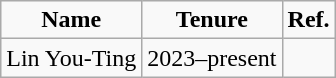<table class="wikitable" style="text-align:center">
<tr style="font-weight:bold;">
<td>Name</td>
<td>Tenure</td>
<td>Ref.</td>
</tr>
<tr>
<td>Lin You-Ting</td>
<td>2023–present</td>
<td></td>
</tr>
</table>
